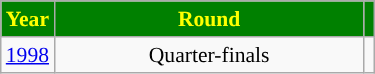<table class="wikitable" style="text-align: center; font-size:90%">
<tr style="color:yellow;">
<th style="background:green;">Year</th>
<th style="background:green; width:200px">Round</th>
<th style="background:green;"></th>
</tr>
<tr>
<td><a href='#'>1998</a></td>
<td>Quarter-finals</td>
<td></td>
</tr>
</table>
